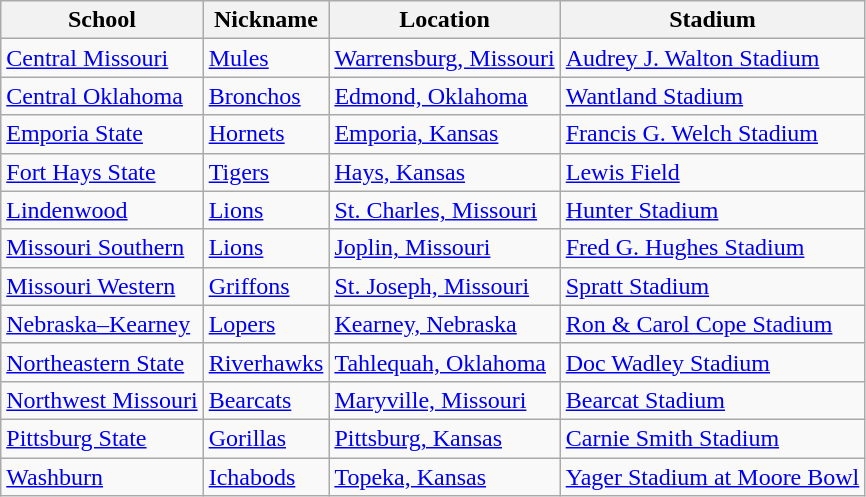<table class="wikitable">
<tr>
<th>School</th>
<th>Nickname</th>
<th>Location</th>
<th>Stadium</th>
</tr>
<tr>
<td><a href='#'>Central Missouri</a></td>
<td><a href='#'>Mules</a></td>
<td><a href='#'>Warrensburg, Missouri</a></td>
<td><a href='#'>Audrey J. Walton Stadium</a></td>
</tr>
<tr>
<td><a href='#'>Central Oklahoma</a></td>
<td><a href='#'>Bronchos</a></td>
<td><a href='#'>Edmond, Oklahoma</a></td>
<td><a href='#'>Wantland Stadium</a></td>
</tr>
<tr>
<td><a href='#'>Emporia State</a></td>
<td><a href='#'>Hornets</a></td>
<td><a href='#'>Emporia, Kansas</a></td>
<td><a href='#'>Francis G. Welch Stadium</a></td>
</tr>
<tr>
<td><a href='#'>Fort Hays State</a></td>
<td><a href='#'>Tigers</a></td>
<td><a href='#'>Hays, Kansas</a></td>
<td><a href='#'>Lewis Field</a></td>
</tr>
<tr>
<td><a href='#'>Lindenwood</a></td>
<td><a href='#'>Lions</a></td>
<td><a href='#'>St. Charles, Missouri</a></td>
<td><a href='#'>Hunter Stadium</a></td>
</tr>
<tr>
<td><a href='#'>Missouri Southern</a></td>
<td><a href='#'>Lions</a></td>
<td><a href='#'>Joplin, Missouri</a></td>
<td><a href='#'>Fred G. Hughes Stadium</a></td>
</tr>
<tr>
<td><a href='#'>Missouri Western</a></td>
<td><a href='#'>Griffons</a></td>
<td><a href='#'>St. Joseph, Missouri</a></td>
<td><a href='#'>Spratt Stadium</a></td>
</tr>
<tr>
<td><a href='#'>Nebraska–Kearney</a></td>
<td><a href='#'>Lopers</a></td>
<td><a href='#'>Kearney, Nebraska</a></td>
<td><a href='#'>Ron & Carol Cope Stadium</a></td>
</tr>
<tr>
<td><a href='#'>Northeastern State</a></td>
<td><a href='#'>Riverhawks</a></td>
<td><a href='#'>Tahlequah, Oklahoma</a></td>
<td><a href='#'>Doc Wadley Stadium</a></td>
</tr>
<tr>
<td><a href='#'>Northwest Missouri</a></td>
<td><a href='#'>Bearcats</a></td>
<td><a href='#'>Maryville, Missouri</a></td>
<td><a href='#'>Bearcat Stadium</a></td>
</tr>
<tr>
<td><a href='#'>Pittsburg State</a></td>
<td><a href='#'>Gorillas</a></td>
<td><a href='#'>Pittsburg, Kansas</a></td>
<td><a href='#'>Carnie Smith Stadium</a></td>
</tr>
<tr>
<td><a href='#'>Washburn</a></td>
<td><a href='#'>Ichabods</a></td>
<td><a href='#'>Topeka, Kansas</a></td>
<td><a href='#'>Yager Stadium at Moore Bowl</a></td>
</tr>
</table>
